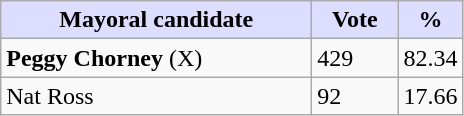<table class="wikitable">
<tr>
<th style="background:#ddf; width:200px;">Mayoral candidate</th>
<th style="background:#ddf; width:50px;">Vote</th>
<th style="background:#ddf; width:30px;">%</th>
</tr>
<tr>
<td><strong>Peggy Chorney</strong> (X)</td>
<td>429</td>
<td>82.34</td>
</tr>
<tr>
<td>Nat Ross</td>
<td>92</td>
<td>17.66</td>
</tr>
</table>
